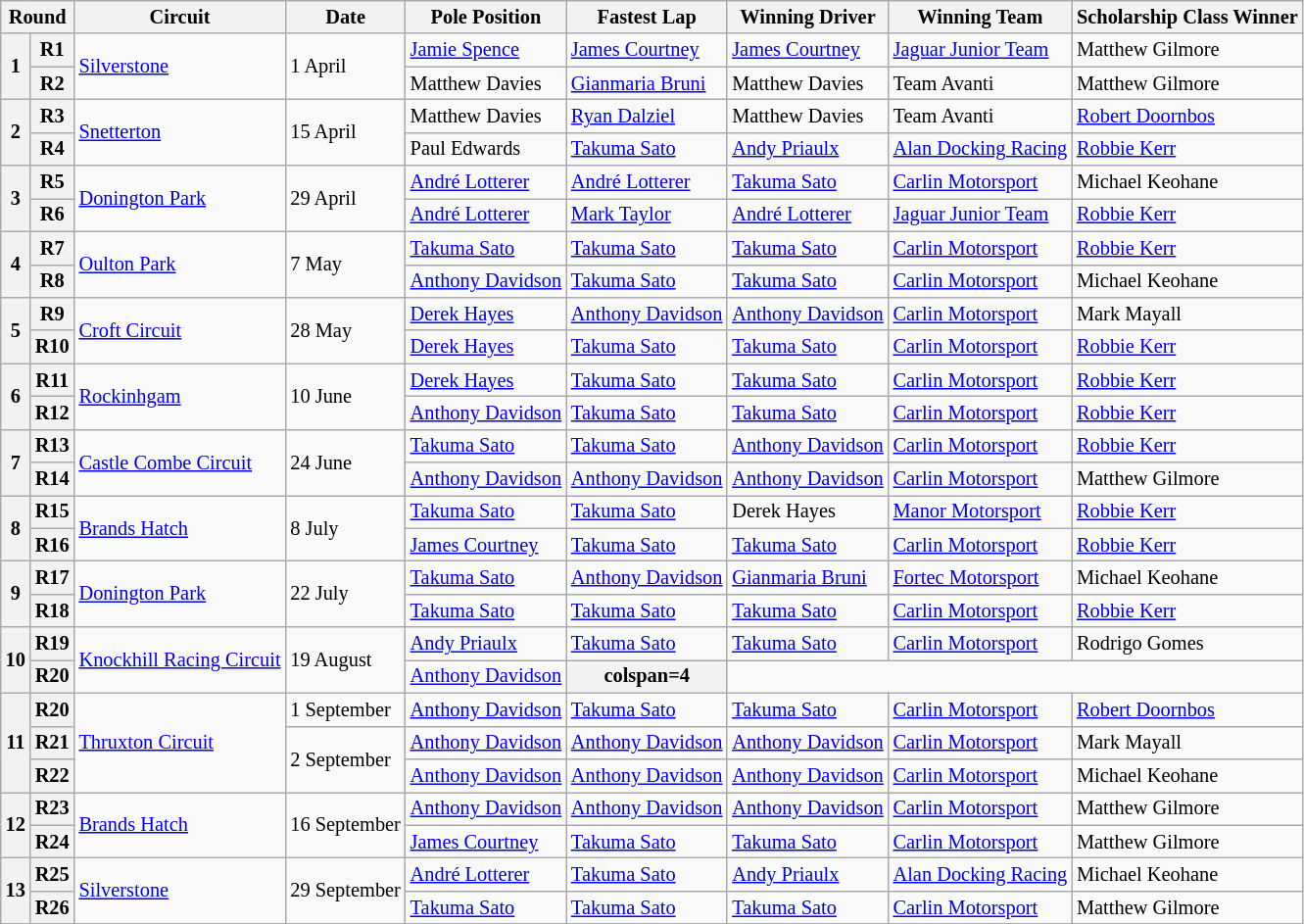<table class="wikitable" style="font-size: 85%">
<tr>
<th colspan=2>Round</th>
<th nowrap>Circuit</th>
<th nowrap>Date</th>
<th nowrap>Pole Position</th>
<th nowrap>Fastest Lap</th>
<th nowrap>Winning Driver</th>
<th nowrap>Winning Team</th>
<th nowrap>Scholarship Class Winner</th>
</tr>
<tr>
<th rowspan=2>1</th>
<th>R1</th>
<td rowspan=2> <a href='#'>Silverstone</a></td>
<td rowspan=2>1 April</td>
<td> <a href='#'>Jamie Spence</a></td>
<td> <a href='#'>James Courtney</a></td>
<td> <a href='#'>James Courtney</a></td>
<td><a href='#'>Jaguar Junior Team</a></td>
<td> Matthew Gilmore</td>
</tr>
<tr>
<th>R2</th>
<td> Matthew Davies</td>
<td> <a href='#'>Gianmaria Bruni</a></td>
<td> Matthew Davies</td>
<td>Team Avanti</td>
<td> Matthew Gilmore</td>
</tr>
<tr>
<th rowspan=2>2</th>
<th>R3</th>
<td rowspan=2> <a href='#'>Snetterton</a></td>
<td rowspan=2>15 April</td>
<td> Matthew Davies</td>
<td> <a href='#'>Ryan Dalziel</a></td>
<td> Matthew Davies</td>
<td>Team Avanti</td>
<td> <a href='#'>Robert Doornbos</a></td>
</tr>
<tr>
<th>R4</th>
<td> Paul Edwards</td>
<td> <a href='#'>Takuma Sato</a></td>
<td> <a href='#'>Andy Priaulx</a></td>
<td nowrap><a href='#'>Alan Docking Racing</a></td>
<td> <a href='#'>Robbie Kerr</a></td>
</tr>
<tr>
<th rowspan=2>3</th>
<th>R5</th>
<td rowspan=2> <a href='#'>Donington Park</a></td>
<td rowspan=2>29 April</td>
<td> <a href='#'>André Lotterer</a></td>
<td> <a href='#'>André Lotterer</a></td>
<td> <a href='#'>Takuma Sato</a></td>
<td><a href='#'>Carlin Motorsport</a></td>
<td> Michael Keohane</td>
</tr>
<tr>
<th>R6</th>
<td> <a href='#'>André Lotterer</a></td>
<td> <a href='#'>Mark Taylor</a></td>
<td> <a href='#'>André Lotterer</a></td>
<td><a href='#'>Jaguar Junior Team</a></td>
<td> <a href='#'>Robbie Kerr</a></td>
</tr>
<tr>
<th rowspan=2>4</th>
<th>R7</th>
<td rowspan=2> <a href='#'>Oulton Park</a></td>
<td rowspan=2>7 May</td>
<td> <a href='#'>Takuma Sato</a></td>
<td> <a href='#'>Takuma Sato</a></td>
<td> <a href='#'>Takuma Sato</a></td>
<td><a href='#'>Carlin Motorsport</a></td>
<td> <a href='#'>Robbie Kerr</a></td>
</tr>
<tr>
<th>R8</th>
<td> <a href='#'>Anthony Davidson</a></td>
<td> <a href='#'>Takuma Sato</a></td>
<td> <a href='#'>Takuma Sato</a></td>
<td><a href='#'>Carlin Motorsport</a></td>
<td> Michael Keohane</td>
</tr>
<tr>
<th rowspan=2>5</th>
<th>R9</th>
<td rowspan=2> <a href='#'>Croft Circuit</a></td>
<td rowspan=2>28 May</td>
<td> <a href='#'>Derek Hayes</a></td>
<td> <a href='#'>Anthony Davidson</a></td>
<td> <a href='#'>Anthony Davidson</a></td>
<td><a href='#'>Carlin Motorsport</a></td>
<td> Mark Mayall</td>
</tr>
<tr>
<th>R10</th>
<td> <a href='#'>Derek Hayes</a></td>
<td> <a href='#'>Takuma Sato</a></td>
<td> <a href='#'>Takuma Sato</a></td>
<td><a href='#'>Carlin Motorsport</a></td>
<td> <a href='#'>Robbie Kerr</a></td>
</tr>
<tr>
<th rowspan=2>6</th>
<th>R11</th>
<td rowspan=2> <a href='#'>Rockinhgam</a></td>
<td rowspan=2>10 June</td>
<td> <a href='#'>Derek Hayes</a></td>
<td> <a href='#'>Takuma Sato</a></td>
<td> <a href='#'>Takuma Sato</a></td>
<td><a href='#'>Carlin Motorsport</a></td>
<td> <a href='#'>Robbie Kerr</a></td>
</tr>
<tr>
<th>R12</th>
<td> <a href='#'>Anthony Davidson</a></td>
<td> <a href='#'>Takuma Sato</a></td>
<td> <a href='#'>Takuma Sato</a></td>
<td><a href='#'>Carlin Motorsport</a></td>
<td> <a href='#'>Robbie Kerr</a></td>
</tr>
<tr>
<th rowspan=2>7</th>
<th>R13</th>
<td rowspan=2> <a href='#'>Castle Combe Circuit</a></td>
<td rowspan=2>24 June</td>
<td> <a href='#'>Takuma Sato</a></td>
<td> <a href='#'>Takuma Sato</a></td>
<td> <a href='#'>Anthony Davidson</a></td>
<td><a href='#'>Carlin Motorsport</a></td>
<td> <a href='#'>Robbie Kerr</a></td>
</tr>
<tr>
<th>R14</th>
<td> <a href='#'>Anthony Davidson</a></td>
<td> <a href='#'>Anthony Davidson</a></td>
<td> <a href='#'>Anthony Davidson</a></td>
<td><a href='#'>Carlin Motorsport</a></td>
<td> Matthew Gilmore</td>
</tr>
<tr>
<th rowspan=2>8</th>
<th>R15</th>
<td rowspan=2> <a href='#'>Brands Hatch</a></td>
<td rowspan=2>8 July</td>
<td> <a href='#'>Takuma Sato</a></td>
<td> <a href='#'>Takuma Sato</a></td>
<td> Derek Hayes</td>
<td><a href='#'>Manor Motorsport</a></td>
<td> <a href='#'>Robbie Kerr</a></td>
</tr>
<tr>
<th>R16</th>
<td> <a href='#'>James Courtney</a></td>
<td> <a href='#'>Takuma Sato</a></td>
<td> <a href='#'>Takuma Sato</a></td>
<td><a href='#'>Carlin Motorsport</a></td>
<td> <a href='#'>Robbie Kerr</a></td>
</tr>
<tr>
<th rowspan=2>9</th>
<th>R17</th>
<td rowspan=2> <a href='#'>Donington Park</a></td>
<td rowspan=2>22 July</td>
<td> <a href='#'>Takuma Sato</a></td>
<td> <a href='#'>Anthony Davidson</a></td>
<td> <a href='#'>Gianmaria Bruni</a></td>
<td><a href='#'>Fortec Motorsport</a></td>
<td> Michael Keohane</td>
</tr>
<tr>
<th>R18</th>
<td> <a href='#'>Takuma Sato</a></td>
<td> <a href='#'>Takuma Sato</a></td>
<td> <a href='#'>Takuma Sato</a></td>
<td><a href='#'>Carlin Motorsport</a></td>
<td> <a href='#'>Robbie Kerr</a></td>
</tr>
<tr>
<th rowspan=2>10</th>
<th>R19</th>
<td rowspan=2 nowrap> <a href='#'>Knockhill Racing Circuit</a></td>
<td rowspan=2>19 August</td>
<td> <a href='#'>Andy Priaulx</a></td>
<td> <a href='#'>Takuma Sato</a></td>
<td> <a href='#'>Takuma Sato</a></td>
<td><a href='#'>Carlin Motorsport</a></td>
<td> Rodrigo Gomes</td>
</tr>
<tr>
<th>R20</th>
<td> <a href='#'>Anthony Davidson</a></td>
<th>colspan=4 </th>
</tr>
<tr>
<th rowspan=3>11</th>
<th>R20</th>
<td rowspan=3> <a href='#'>Thruxton Circuit</a></td>
<td>1 September</td>
<td> <a href='#'>Anthony Davidson</a></td>
<td> <a href='#'>Takuma Sato</a></td>
<td> <a href='#'>Takuma Sato</a></td>
<td><a href='#'>Carlin Motorsport</a></td>
<td> <a href='#'>Robert Doornbos</a></td>
</tr>
<tr>
<th>R21</th>
<td rowspan=2>2 September</td>
<td> <a href='#'>Anthony Davidson</a></td>
<td> <a href='#'>Anthony Davidson</a></td>
<td> <a href='#'>Anthony Davidson</a></td>
<td><a href='#'>Carlin Motorsport</a></td>
<td> Mark Mayall</td>
</tr>
<tr>
<th>R22</th>
<td> <a href='#'>Anthony Davidson</a></td>
<td> <a href='#'>Anthony Davidson</a></td>
<td> <a href='#'>Anthony Davidson</a></td>
<td><a href='#'>Carlin Motorsport</a></td>
<td> Michael Keohane</td>
</tr>
<tr>
<th rowspan=2>12</th>
<th>R23</th>
<td rowspan=2> <a href='#'>Brands Hatch</a></td>
<td rowspan=2>16 September</td>
<td nowrap> <a href='#'>Anthony Davidson</a></td>
<td nowrap> <a href='#'>Anthony Davidson</a></td>
<td nowrap> <a href='#'>Anthony Davidson</a></td>
<td><a href='#'>Carlin Motorsport</a></td>
<td> Matthew Gilmore</td>
</tr>
<tr>
<th>R24</th>
<td> <a href='#'>James Courtney</a></td>
<td> <a href='#'>Takuma Sato</a></td>
<td> <a href='#'>Takuma Sato</a></td>
<td><a href='#'>Carlin Motorsport</a></td>
<td> Matthew Gilmore</td>
</tr>
<tr>
<th rowspan=2>13</th>
<th>R25</th>
<td rowspan=2> <a href='#'>Silverstone</a></td>
<td rowspan=2 nowrap>29 September</td>
<td> <a href='#'>André Lotterer</a></td>
<td> <a href='#'>Takuma Sato</a></td>
<td> <a href='#'>Andy Priaulx</a></td>
<td><a href='#'>Alan Docking Racing</a></td>
<td> Michael Keohane</td>
</tr>
<tr>
<th>R26</th>
<td> <a href='#'>Takuma Sato</a></td>
<td> <a href='#'>Takuma Sato</a></td>
<td> <a href='#'>Takuma Sato</a></td>
<td><a href='#'>Carlin Motorsport</a></td>
<td> Matthew Gilmore</td>
</tr>
</table>
